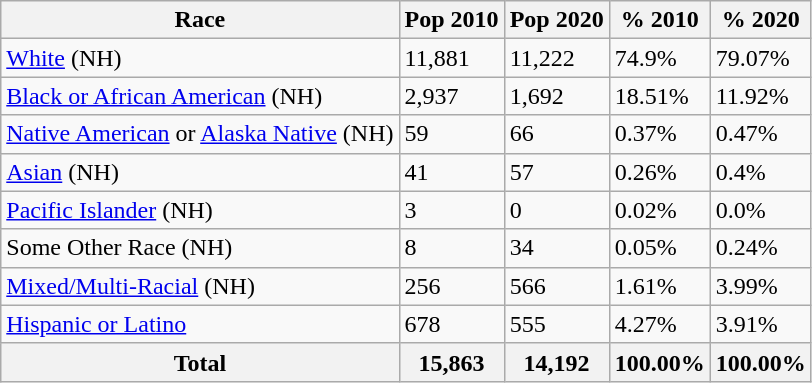<table class="wikitable">
<tr>
<th>Race</th>
<th>Pop 2010</th>
<th>Pop 2020</th>
<th>% 2010</th>
<th>% 2020</th>
</tr>
<tr>
<td><a href='#'>White</a> (NH)</td>
<td>11,881</td>
<td>11,222</td>
<td>74.9%</td>
<td>79.07%</td>
</tr>
<tr>
<td><a href='#'>Black or African American</a> (NH)</td>
<td>2,937</td>
<td>1,692</td>
<td>18.51%</td>
<td>11.92%</td>
</tr>
<tr>
<td><a href='#'>Native American</a> or <a href='#'>Alaska Native</a> (NH)</td>
<td>59</td>
<td>66</td>
<td>0.37%</td>
<td>0.47%</td>
</tr>
<tr>
<td><a href='#'>Asian</a> (NH)</td>
<td>41</td>
<td>57</td>
<td>0.26%</td>
<td>0.4%</td>
</tr>
<tr>
<td><a href='#'>Pacific Islander</a> (NH)</td>
<td>3</td>
<td>0</td>
<td>0.02%</td>
<td>0.0%</td>
</tr>
<tr>
<td>Some Other Race (NH)</td>
<td>8</td>
<td>34</td>
<td>0.05%</td>
<td>0.24%</td>
</tr>
<tr>
<td><a href='#'>Mixed/Multi-Racial</a> (NH)</td>
<td>256</td>
<td>566</td>
<td>1.61%</td>
<td>3.99%</td>
</tr>
<tr>
<td><a href='#'>Hispanic or Latino</a></td>
<td>678</td>
<td>555</td>
<td>4.27%</td>
<td>3.91%</td>
</tr>
<tr>
<th>Total</th>
<th>15,863</th>
<th>14,192</th>
<th>100.00%</th>
<th>100.00%</th>
</tr>
</table>
